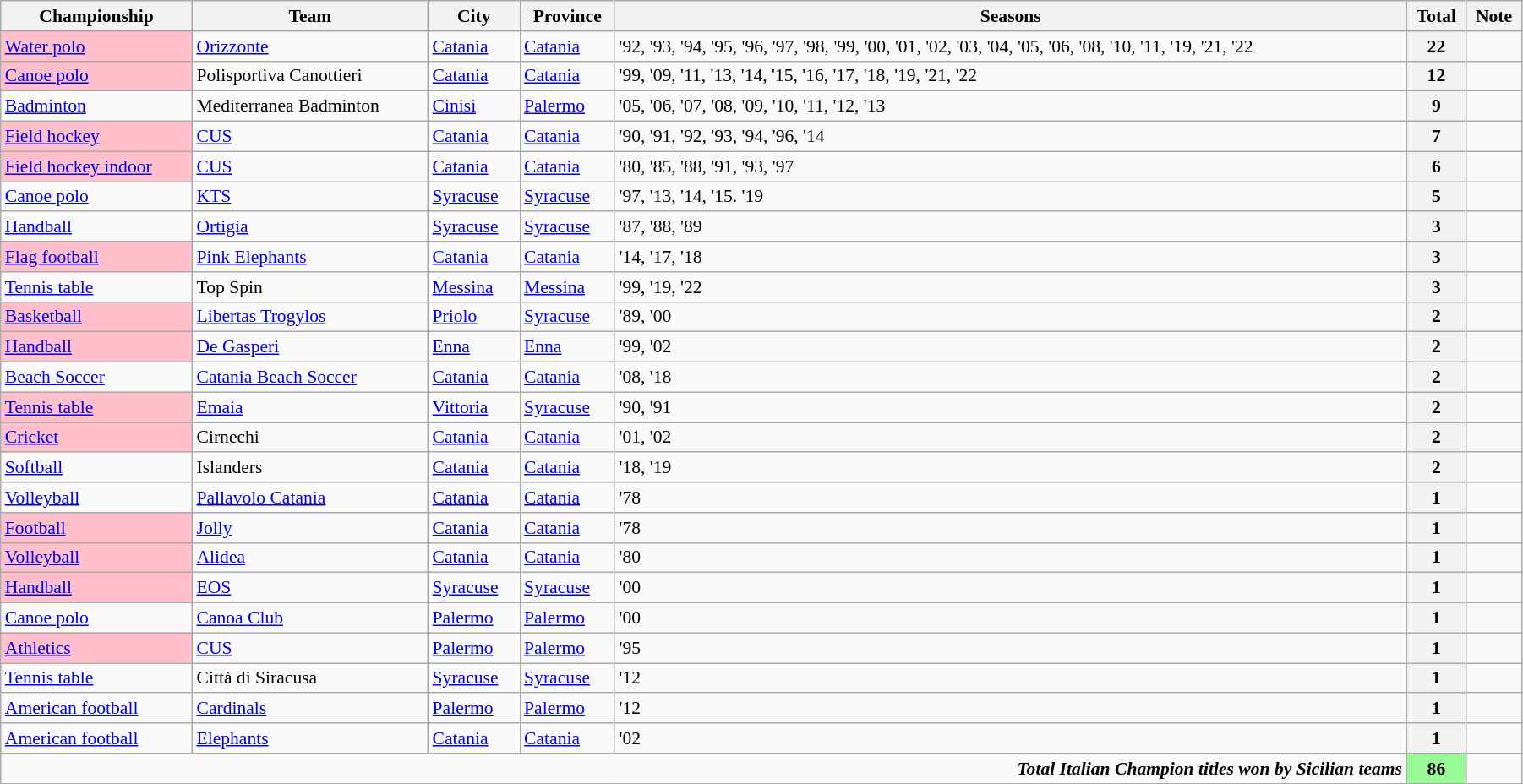<table class="wikitable sortable" width=95% style="font-size:90%; text-align:left;">
<tr>
<th>Championship</th>
<th>Team</th>
<th>City</th>
<th>Province</th>
<th>Seasons</th>
<th>Total</th>
<th>Note</th>
</tr>
<tr>
<td bgcolor=pink><a href='#'>Water polo</a></td>
<td><a href='#'>Orizzonte</a></td>
<td><a href='#'>Catania</a></td>
<td><a href='#'>Catania</a></td>
<td>'92, '93, '94, '95, '96, '97, '98, '99, '00, '01, '02, '03, '04, '05, '06, '08, '10, '11, '19, '21, '22</td>
<th>22</th>
<td align=center></td>
</tr>
<tr>
<td bgcolor=pink><a href='#'>Canoe polo</a></td>
<td>Polisportiva Canottieri</td>
<td><a href='#'>Catania</a></td>
<td><a href='#'>Catania</a></td>
<td>'99, '09, '11, '13, '14, '15, '16, '17, '18, '19, '21, '22</td>
<th>12</th>
<td align=center></td>
</tr>
<tr>
<td><a href='#'>Badminton</a></td>
<td>Mediterranea Badminton</td>
<td><a href='#'>Cinisi</a></td>
<td><a href='#'>Palermo</a></td>
<td>'05, '06, '07, '08, '09, '10, '11, '12, '13</td>
<th>9</th>
<td align=center></td>
</tr>
<tr>
<td bgcolor=pink><a href='#'>Field hockey</a></td>
<td><a href='#'>CUS</a></td>
<td><a href='#'>Catania</a></td>
<td><a href='#'>Catania</a></td>
<td>'90, '91, '92, '93, '94, '96, '14</td>
<th>7</th>
<td></td>
</tr>
<tr>
<td bgcolor=pink><a href='#'>Field hockey indoor</a></td>
<td><a href='#'>CUS</a></td>
<td><a href='#'>Catania</a></td>
<td><a href='#'>Catania</a></td>
<td>'80, '85, '88, '91, '93, '97</td>
<th>6</th>
<td></td>
</tr>
<tr>
<td><a href='#'>Canoe polo</a></td>
<td><a href='#'>KTS</a></td>
<td><a href='#'>Syracuse</a></td>
<td><a href='#'>Syracuse</a></td>
<td>'97, '13, '14, '15. '19</td>
<th>5</th>
<td align=center></td>
</tr>
<tr>
<td><a href='#'>Handball</a></td>
<td><a href='#'>Ortigia</a></td>
<td><a href='#'>Syracuse</a></td>
<td><a href='#'>Syracuse</a></td>
<td>'87, '88, '89</td>
<th>3</th>
<td></td>
</tr>
<tr>
<td bgcolor=pink><a href='#'>Flag football</a></td>
<td><a href='#'>Pink Elephants</a></td>
<td><a href='#'>Catania</a></td>
<td><a href='#'>Catania</a></td>
<td>'14, '17, '18</td>
<th>3</th>
<td></td>
</tr>
<tr>
<td><a href='#'>Tennis table</a></td>
<td>Top Spin</td>
<td><a href='#'>Messina</a></td>
<td><a href='#'>Messina</a></td>
<td>'99, '19, '22</td>
<th>3</th>
<td align=center></td>
</tr>
<tr>
<td bgcolor=pink><a href='#'>Basketball</a></td>
<td><a href='#'>Libertas Trogylos</a></td>
<td><a href='#'>Priolo</a></td>
<td><a href='#'>Syracuse</a></td>
<td>'89, '00</td>
<th>2</th>
<td></td>
</tr>
<tr>
<td bgcolor=pink><a href='#'>Handball</a></td>
<td><a href='#'>De Gasperi</a></td>
<td><a href='#'>Enna</a></td>
<td><a href='#'>Enna</a></td>
<td>'99, '02</td>
<th>2</th>
<td></td>
</tr>
<tr>
<td><a href='#'>Beach Soccer</a></td>
<td><a href='#'>Catania Beach Soccer</a></td>
<td><a href='#'>Catania</a></td>
<td><a href='#'>Catania</a></td>
<td>'08, '18</td>
<th>2</th>
<td></td>
</tr>
<tr>
<td bgcolor=pink><a href='#'>Tennis table</a></td>
<td><a href='#'>Emaia</a></td>
<td><a href='#'>Vittoria</a></td>
<td><a href='#'>Syracuse</a></td>
<td>'90, '91</td>
<th>2</th>
<td></td>
</tr>
<tr>
<td bgcolor=pink><a href='#'>Cricket</a></td>
<td>Cirnechi</td>
<td><a href='#'>Catania</a></td>
<td><a href='#'>Catania</a></td>
<td>'01, '02</td>
<th>2</th>
<td></td>
</tr>
<tr>
<td><a href='#'>Softball</a></td>
<td>Islanders</td>
<td><a href='#'>Catania</a></td>
<td><a href='#'>Catania</a></td>
<td>'18, '19</td>
<th>2</th>
<td></td>
</tr>
<tr>
<td><a href='#'>Volleyball</a></td>
<td><a href='#'>Pallavolo Catania</a></td>
<td><a href='#'>Catania</a></td>
<td><a href='#'>Catania</a></td>
<td>'78</td>
<th>1</th>
<td align=center></td>
</tr>
<tr>
<td bgcolor=pink><a href='#'>Football</a></td>
<td><a href='#'>Jolly</a></td>
<td><a href='#'>Catania</a></td>
<td><a href='#'>Catania</a></td>
<td>'78</td>
<th>1</th>
<td></td>
</tr>
<tr>
<td bgcolor=pink><a href='#'>Volleyball</a></td>
<td><a href='#'>Alidea</a></td>
<td><a href='#'>Catania</a></td>
<td><a href='#'>Catania</a></td>
<td>'80</td>
<th>1</th>
<td></td>
</tr>
<tr>
<td bgcolor=pink><a href='#'>Handball</a></td>
<td><a href='#'>EOS</a></td>
<td><a href='#'>Syracuse</a></td>
<td><a href='#'>Syracuse</a></td>
<td>'00</td>
<th>1</th>
<td></td>
</tr>
<tr>
<td><a href='#'>Canoe polo</a></td>
<td><a href='#'>Canoa Club</a></td>
<td><a href='#'>Palermo</a></td>
<td><a href='#'>Palermo</a></td>
<td>'00</td>
<th>1</th>
<td></td>
</tr>
<tr>
<td bgcolor=pink><a href='#'>Athletics</a></td>
<td><a href='#'>CUS</a></td>
<td><a href='#'>Palermo</a></td>
<td><a href='#'>Palermo</a></td>
<td>'95</td>
<th>1</th>
<td></td>
</tr>
<tr>
<td><a href='#'>Tennis table</a></td>
<td>Città di Siracusa</td>
<td><a href='#'>Syracuse</a></td>
<td><a href='#'>Syracuse</a></td>
<td>'12</td>
<th>1</th>
<td></td>
</tr>
<tr>
<td><a href='#'>American football</a></td>
<td><a href='#'>Cardinals</a></td>
<td><a href='#'>Palermo</a></td>
<td><a href='#'>Palermo</a></td>
<td>'12</td>
<th>1</th>
<td></td>
</tr>
<tr>
<td><a href='#'>American football</a></td>
<td><a href='#'>Elephants</a></td>
<td><a href='#'>Catania</a></td>
<td><a href='#'>Catania</a></td>
<td>'02</td>
<th>1</th>
<td></td>
</tr>
<tr>
<td colspan=5 align=right><strong><em>Total Italian Champion titles won by Sicilian teams</em></strong></td>
<td bgcolor=palegreen align=center><strong>86</strong></td>
<td></td>
</tr>
</table>
